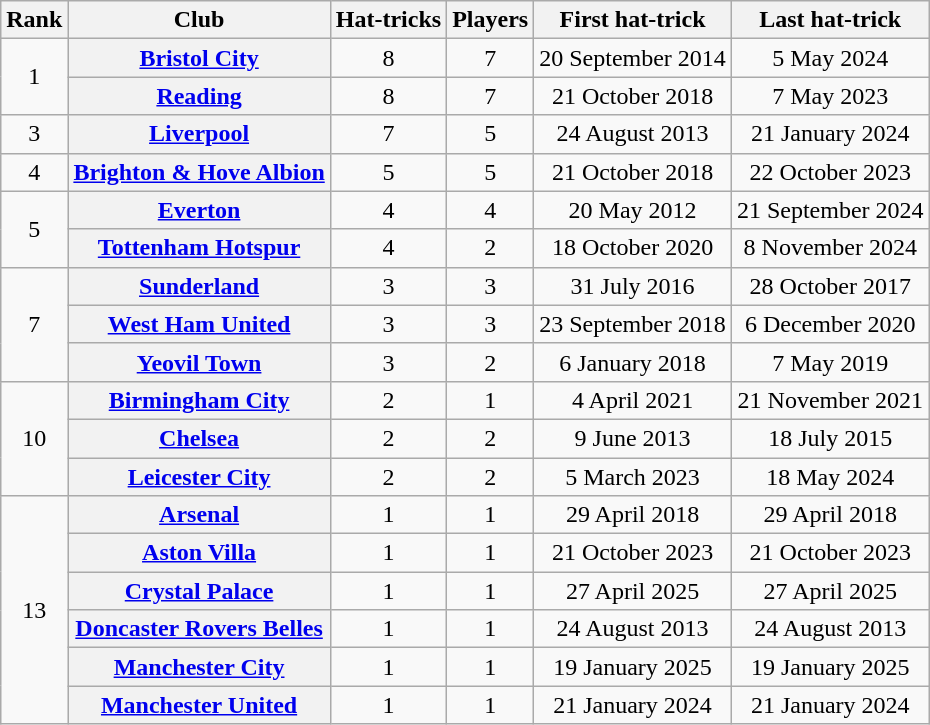<table class="wikitable sortable plainrowheaders" style="text-align:center">
<tr>
<th scope="col">Rank</th>
<th scope="col">Club</th>
<th scope="col">Hat-tricks</th>
<th scope="col">Players</th>
<th scope="col">First hat-trick</th>
<th scope="col">Last hat-trick</th>
</tr>
<tr>
<td rowspan=2>1</td>
<th scope="row"><a href='#'>Bristol City</a></th>
<td>8</td>
<td>7</td>
<td>20 September 2014</td>
<td>5 May 2024</td>
</tr>
<tr>
<th scope="row"><a href='#'>Reading</a></th>
<td>8</td>
<td>7</td>
<td>21 October 2018</td>
<td>7 May 2023</td>
</tr>
<tr>
<td>3</td>
<th scope="row"><a href='#'>Liverpool</a></th>
<td>7</td>
<td>5</td>
<td>24 August 2013</td>
<td>21 January 2024</td>
</tr>
<tr>
<td>4</td>
<th scope="row"><a href='#'>Brighton & Hove Albion</a></th>
<td>5</td>
<td>5</td>
<td>21 October 2018</td>
<td>22 October 2023</td>
</tr>
<tr>
<td rowspan=2>5</td>
<th scope="row"><a href='#'>Everton</a></th>
<td>4</td>
<td>4</td>
<td>20 May 2012</td>
<td>21 September 2024</td>
</tr>
<tr>
<th scope="row"><a href='#'>Tottenham Hotspur</a></th>
<td>4</td>
<td>2</td>
<td>18 October 2020</td>
<td>8 November 2024</td>
</tr>
<tr>
<td rowspan=3>7</td>
<th scope="row"><a href='#'>Sunderland</a></th>
<td>3</td>
<td>3</td>
<td>31 July 2016</td>
<td>28 October 2017</td>
</tr>
<tr>
<th scope="row"><a href='#'>West Ham United</a></th>
<td>3</td>
<td>3</td>
<td>23 September 2018</td>
<td>6 December 2020</td>
</tr>
<tr>
<th scope="row"><a href='#'>Yeovil Town</a></th>
<td>3</td>
<td>2</td>
<td>6 January 2018</td>
<td>7 May 2019</td>
</tr>
<tr>
<td rowspan=3>10</td>
<th scope="row"><a href='#'>Birmingham City</a></th>
<td>2</td>
<td>1</td>
<td>4 April 2021</td>
<td>21 November 2021</td>
</tr>
<tr>
<th scope="row"><a href='#'>Chelsea</a></th>
<td>2</td>
<td>2</td>
<td>9 June 2013</td>
<td>18 July 2015</td>
</tr>
<tr>
<th scope="row"><a href='#'>Leicester City</a></th>
<td>2</td>
<td>2</td>
<td>5 March 2023</td>
<td>18 May 2024</td>
</tr>
<tr>
<td rowspan=6>13</td>
<th scope="row"><a href='#'>Arsenal</a></th>
<td>1</td>
<td>1</td>
<td>29 April 2018</td>
<td>29 April 2018</td>
</tr>
<tr>
<th scope="row"><a href='#'>Aston Villa</a></th>
<td>1</td>
<td>1</td>
<td>21 October 2023</td>
<td>21 October 2023</td>
</tr>
<tr>
<th scope="row"><a href='#'>Crystal Palace</a></th>
<td>1</td>
<td>1</td>
<td>27 April 2025</td>
<td>27 April 2025</td>
</tr>
<tr>
<th scope="row"><a href='#'>Doncaster Rovers Belles</a></th>
<td>1</td>
<td>1</td>
<td>24 August 2013</td>
<td>24 August 2013</td>
</tr>
<tr>
<th scope="row"><a href='#'>Manchester City</a></th>
<td>1</td>
<td>1</td>
<td>19 January 2025</td>
<td>19 January 2025</td>
</tr>
<tr>
<th scope="row"><a href='#'>Manchester United</a></th>
<td>1</td>
<td>1</td>
<td>21 January 2024</td>
<td>21 January 2024</td>
</tr>
</table>
